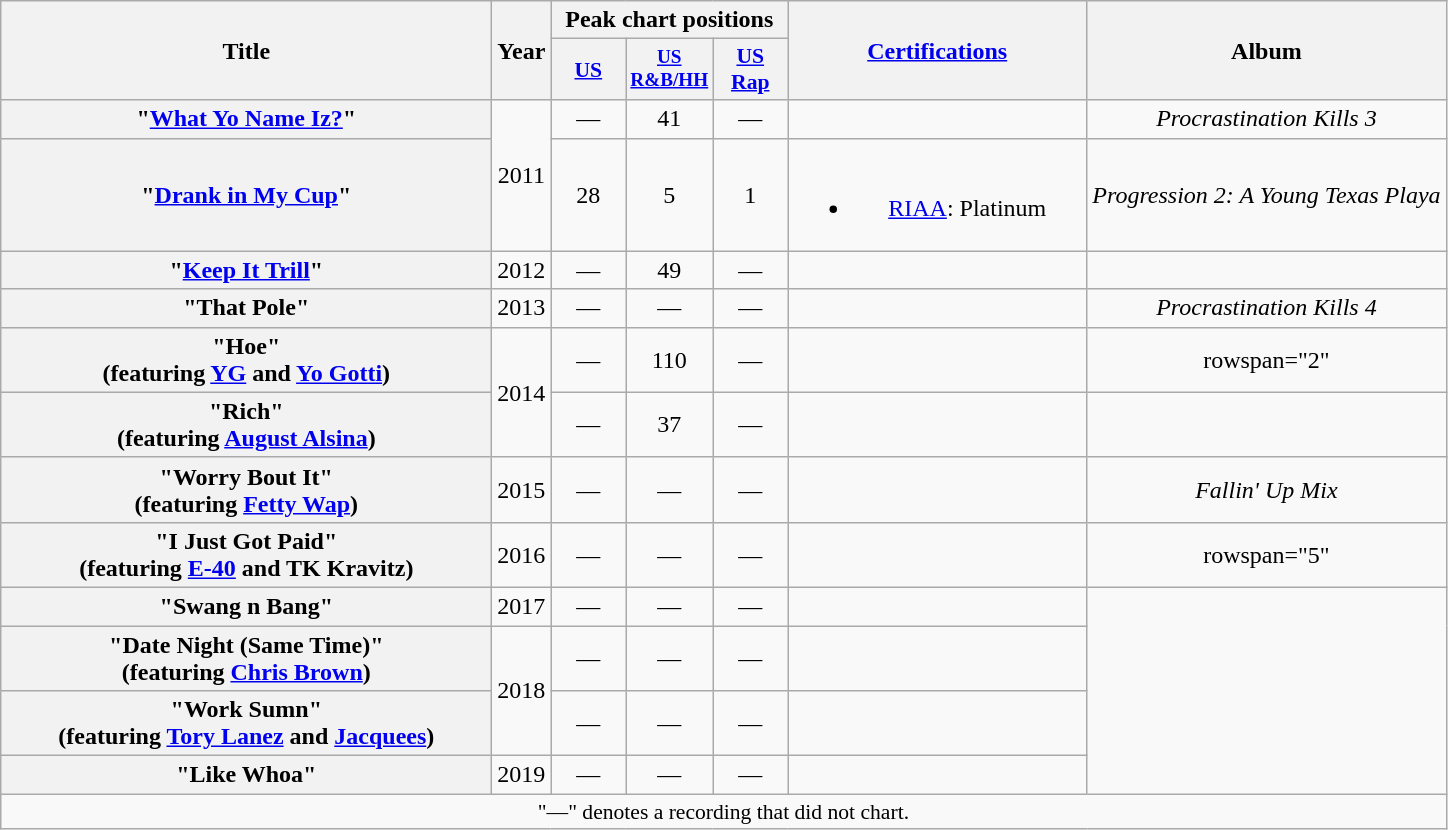<table class="wikitable plainrowheaders" style="text-align:center;">
<tr>
<th scope="col" rowspan="2" style="width:20em;">Title</th>
<th scope="col" rowspan="2">Year</th>
<th scope="col" colspan="3">Peak chart positions</th>
<th scope="col" rowspan="2" style="width:12em;"><a href='#'>Certifications</a></th>
<th scope="col" rowspan="2">Album</th>
</tr>
<tr>
<th scope="col" style="width:3em;font-size:90%;"><a href='#'>US</a><br></th>
<th scope="col" style="width:3em;font-size:80%;"><a href='#'>US<br>R&B/HH</a><br></th>
<th scope="col" style="width:3em;font-size:90%;"><a href='#'>US<br>Rap</a><br></th>
</tr>
<tr>
<th scope="row">"<a href='#'>What Yo Name Iz?</a>"</th>
<td rowspan="2">2011</td>
<td>—</td>
<td>41</td>
<td>—</td>
<td></td>
<td><em>Procrastination Kills 3</em></td>
</tr>
<tr>
<th scope="row">"<a href='#'>Drank in My Cup</a>"</th>
<td>28</td>
<td>5</td>
<td>1</td>
<td><br><ul><li><a href='#'>RIAA</a>: Platinum</li></ul></td>
<td><em>Progression 2: A Young Texas Playa</em></td>
</tr>
<tr>
<th scope="row">"<a href='#'>Keep It Trill</a>"</th>
<td>2012</td>
<td>—</td>
<td>49</td>
<td>—</td>
<td></td>
<td></td>
</tr>
<tr>
<th scope="row">"That Pole"</th>
<td>2013</td>
<td>—</td>
<td>—</td>
<td>—</td>
<td></td>
<td><em>Procrastination Kills 4</em></td>
</tr>
<tr>
<th scope="row">"Hoe"<br><span>(featuring <a href='#'>YG</a> and <a href='#'>Yo Gotti</a>)</span></th>
<td rowspan="2">2014</td>
<td>—</td>
<td>110</td>
<td>—</td>
<td></td>
<td>rowspan="2" </td>
</tr>
<tr>
<th scope="row">"Rich"<br><span>(featuring <a href='#'>August Alsina</a>)</span></th>
<td>—</td>
<td>37</td>
<td>—</td>
<td></td>
</tr>
<tr>
<th scope="row">"Worry Bout It"<br><span>(featuring <a href='#'>Fetty Wap</a>)</span></th>
<td>2015</td>
<td>—</td>
<td>—</td>
<td>—</td>
<td></td>
<td><em>Fallin' Up Mix</em></td>
</tr>
<tr>
<th scope="row">"I Just Got Paid"<br><span>(featuring <a href='#'>E-40</a> and TK Kravitz)</span></th>
<td>2016</td>
<td>—</td>
<td>—</td>
<td>—</td>
<td></td>
<td>rowspan="5" </td>
</tr>
<tr>
<th scope="row">"Swang n Bang"</th>
<td>2017</td>
<td>—</td>
<td>—</td>
<td>—</td>
<td></td>
</tr>
<tr>
<th scope="row">"Date Night (Same Time)" <br><span>(featuring <a href='#'>Chris Brown</a>)</span></th>
<td rowspan="2">2018</td>
<td>—</td>
<td>—</td>
<td>—</td>
<td></td>
</tr>
<tr>
<th scope="row">"Work Sumn" <br><span>(featuring <a href='#'>Tory Lanez</a> and <a href='#'>Jacquees</a>)</span></th>
<td>—</td>
<td>—</td>
<td>—</td>
<td></td>
</tr>
<tr>
<th scope="row">"Like Whoa"</th>
<td>2019</td>
<td>—</td>
<td>—</td>
<td>—</td>
<td></td>
</tr>
<tr>
<td colspan="14" style="font-size:90%">"—" denotes a recording that did not chart.</td>
</tr>
</table>
